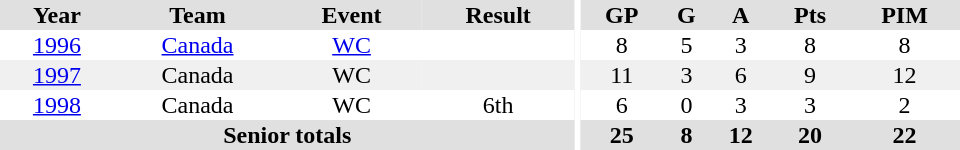<table border="0" cellpadding="1" cellspacing="0" ID="Table3" style="text-align:center; width:40em">
<tr bgcolor="#e0e0e0">
<th>Year</th>
<th>Team</th>
<th>Event</th>
<th>Result</th>
<th rowspan="99" bgcolor="#ffffff"></th>
<th>GP</th>
<th>G</th>
<th>A</th>
<th>Pts</th>
<th>PIM</th>
</tr>
<tr>
<td><a href='#'>1996</a></td>
<td><a href='#'>Canada</a></td>
<td><a href='#'>WC</a></td>
<td></td>
<td>8</td>
<td>5</td>
<td>3</td>
<td>8</td>
<td>8</td>
</tr>
<tr bgcolor="#f0f0f0">
<td><a href='#'>1997</a></td>
<td>Canada</td>
<td>WC</td>
<td></td>
<td>11</td>
<td>3</td>
<td>6</td>
<td>9</td>
<td>12</td>
</tr>
<tr>
<td><a href='#'>1998</a></td>
<td>Canada</td>
<td>WC</td>
<td>6th</td>
<td>6</td>
<td>0</td>
<td>3</td>
<td>3</td>
<td>2</td>
</tr>
<tr bgcolor="#e0e0e0">
<th colspan="4">Senior totals</th>
<th>25</th>
<th>8</th>
<th>12</th>
<th>20</th>
<th>22</th>
</tr>
</table>
